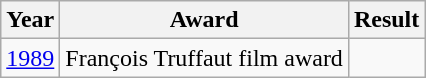<table class="wikitable">
<tr>
<th>Year</th>
<th>Award<br></th>
<th>Result</th>
</tr>
<tr>
<td rowspan="1"><a href='#'>1989</a></td>
<td>François Truffaut film award</td>
<td></td>
</tr>
</table>
